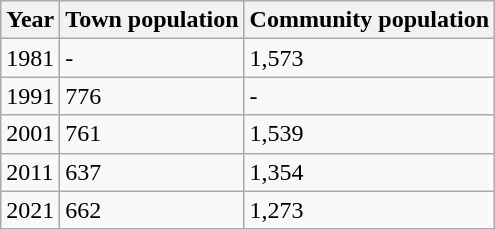<table class=wikitable>
<tr>
<th>Year</th>
<th>Town population</th>
<th>Community population</th>
</tr>
<tr>
<td>1981</td>
<td>-</td>
<td>1,573</td>
</tr>
<tr>
<td>1991</td>
<td>776</td>
<td>-</td>
</tr>
<tr>
<td>2001</td>
<td>761</td>
<td>1,539</td>
</tr>
<tr>
<td>2011</td>
<td>637</td>
<td>1,354</td>
</tr>
<tr>
<td>2021</td>
<td>662</td>
<td>1,273</td>
</tr>
</table>
